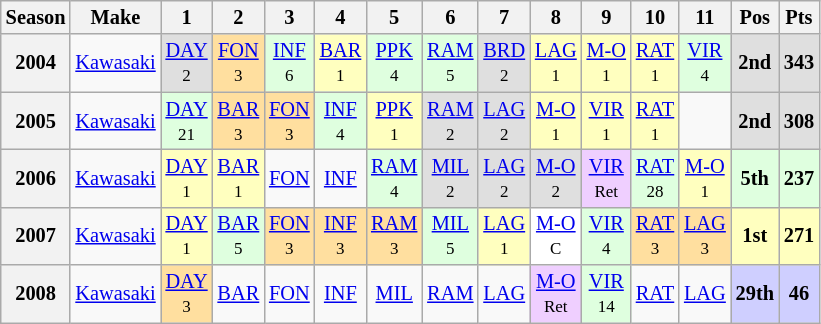<table class="wikitable" style="font-size: 85%; text-align: center">
<tr valign="top">
<th valign="middle">Season</th>
<th valign="middle">Make</th>
<th>1</th>
<th>2</th>
<th>3</th>
<th>4</th>
<th>5</th>
<th>6</th>
<th>7</th>
<th>8</th>
<th>9</th>
<th>10</th>
<th>11</th>
<th valign="middle">Pos</th>
<th valign="middle">Pts</th>
</tr>
<tr>
<th>2004</th>
<td align="left"><a href='#'>Kawasaki</a></td>
<td style="background:#dfdfdf;"><a href='#'>DAY</a><br><small>2</small></td>
<td style="background:#ffdf9f;"><a href='#'>FON</a><br><small>3</small></td>
<td style="background:#dfffdf;"><a href='#'>INF</a><br><small>6</small></td>
<td style="background:#ffffbf;"><a href='#'>BAR</a><br><small>1</small></td>
<td style="background:#dfffdf;"><a href='#'>PPK</a><br><small>4</small></td>
<td style="background:#dfffdf;"><a href='#'>RAM</a><br><small>5</small></td>
<td style="background:#dfdfdf;"><a href='#'>BRD</a><br><small>2</small></td>
<td style="background:#ffffbf;"><a href='#'>LAG</a><br><small>1</small></td>
<td style="background:#ffffbf;"><a href='#'>M-O</a><br><small>1</small></td>
<td style="background:#ffffbf;"><a href='#'>RAT</a><br><small>1</small></td>
<td style="background:#dfffdf;"><a href='#'>VIR</a><br><small>4</small></td>
<td style="background:#dfdfdf;"><strong>2nd</strong></td>
<td style="background:#dfdfdf;"><strong>343</strong></td>
</tr>
<tr>
<th>2005</th>
<td align="left"><a href='#'>Kawasaki</a></td>
<td style="background:#dfffdf;"><a href='#'>DAY</a><br><small>21</small></td>
<td style="background:#ffdf9f;"><a href='#'>BAR</a><br><small>3</small></td>
<td style="background:#ffdf9f;"><a href='#'>FON</a><br><small>3</small></td>
<td style="background:#dfffdf;"><a href='#'>INF</a><br><small>4</small></td>
<td style="background:#ffffbf;"><a href='#'>PPK</a><br><small>1</small></td>
<td style="background:#dfdfdf;"><a href='#'>RAM</a><br><small>2</small></td>
<td style="background:#dfdfdf;"><a href='#'>LAG</a><br><small>2</small></td>
<td style="background:#ffffbf;"><a href='#'>M-O</a><br><small>1</small></td>
<td style="background:#ffffbf;"><a href='#'>VIR</a><br><small>1</small></td>
<td style="background:#ffffbf;"><a href='#'>RAT</a><br><small>1</small></td>
<td></td>
<td style="background:#dfdfdf;"><strong>2nd</strong></td>
<td style="background:#dfdfdf;"><strong>308</strong></td>
</tr>
<tr>
<th>2006</th>
<td align="left"><a href='#'>Kawasaki</a></td>
<td style="background:#ffffbf;"><a href='#'>DAY</a><br><small>1</small></td>
<td style="background:#ffffbf;"><a href='#'>BAR</a><br><small>1</small></td>
<td><a href='#'>FON</a></td>
<td><a href='#'>INF</a></td>
<td style="background:#dfffdf;"><a href='#'>RAM</a><br><small>4</small></td>
<td style="background:#dfdfdf;"><a href='#'>MIL</a><br><small>2</small></td>
<td style="background:#dfdfdf;"><a href='#'>LAG</a><br><small>2</small></td>
<td style="background:#dfdfdf;"><a href='#'>M-O</a><br><small>2</small></td>
<td style="background:#efcfff;"><a href='#'>VIR</a><br><small>Ret</small></td>
<td style="background:#dfffdf;"><a href='#'>RAT</a><br><small>28</small></td>
<td style="background:#ffffbf;"><a href='#'>M-O</a><br><small>1</small></td>
<td style="background:#dfffdf;"><strong>5th</strong></td>
<td style="background:#dfffdf;"><strong>237</strong></td>
</tr>
<tr>
<th>2007</th>
<td align="left"><a href='#'>Kawasaki</a></td>
<td style="background:#ffffbf;"><a href='#'>DAY</a><br><small>1</small></td>
<td style="background:#dfffdf;"><a href='#'>BAR</a><br><small>5</small></td>
<td style="background:#ffdf9f;"><a href='#'>FON</a><br><small>3</small></td>
<td style="background:#ffdf9f;"><a href='#'>INF</a><br><small>3</small></td>
<td style="background:#ffdf9f;"><a href='#'>RAM</a><br><small>3</small></td>
<td style="background:#dfffdf;"><a href='#'>MIL</a><br><small>5</small></td>
<td style="background:#ffffbf;"><a href='#'>LAG</a><br><small>1</small></td>
<td style="background:#ffffff;"><a href='#'>M-O</a><br><small>C</small></td>
<td style="background:#dfffdf;"><a href='#'>VIR</a><br><small>4</small></td>
<td style="background:#ffdf9f;"><a href='#'>RAT</a><br><small>3</small></td>
<td style="background:#ffdf9f;"><a href='#'>LAG</a><br><small>3</small></td>
<td style="background:#ffffbf;"><strong>1st</strong></td>
<td style="background:#ffffbf;"><strong>271</strong></td>
</tr>
<tr>
<th>2008</th>
<td align="left"><a href='#'>Kawasaki</a></td>
<td style="background:#ffdf9f;"><a href='#'>DAY</a><br><small>3</small></td>
<td><a href='#'>BAR</a></td>
<td><a href='#'>FON</a></td>
<td><a href='#'>INF</a></td>
<td><a href='#'>MIL</a></td>
<td><a href='#'>RAM</a></td>
<td><a href='#'>LAG</a></td>
<td style="background:#efcfff;"><a href='#'>M-O</a><br><small>Ret</small></td>
<td style="background:#dfffdf;"><a href='#'>VIR</a><br><small>14</small></td>
<td><a href='#'>RAT</a></td>
<td><a href='#'>LAG</a></td>
<td style="background:#cfcfff;"><strong>29th</strong></td>
<td style="background:#cfcfff;"><strong>46</strong></td>
</tr>
</table>
